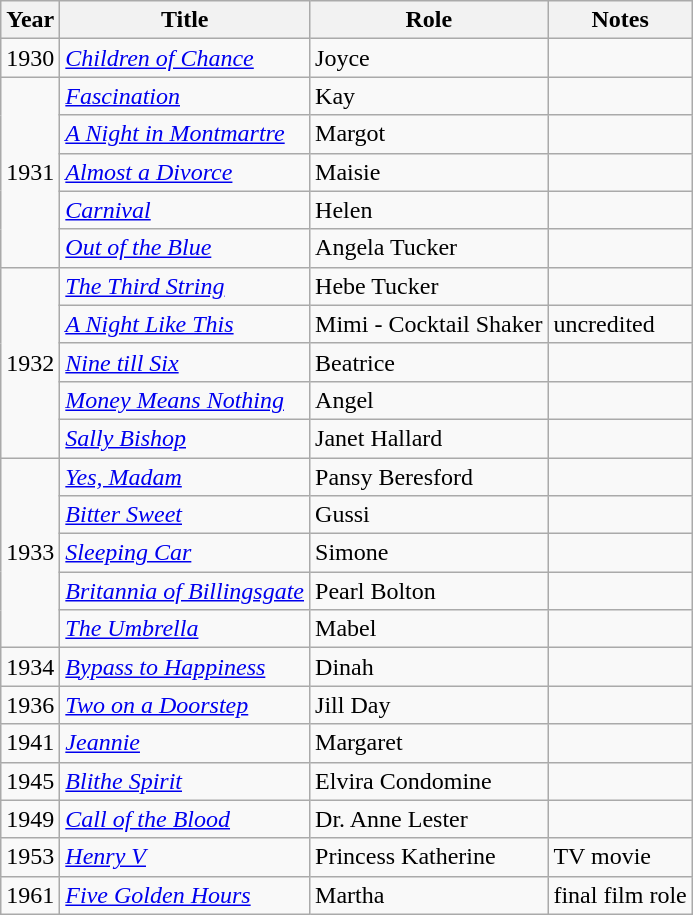<table class="wikitable">
<tr>
<th>Year</th>
<th>Title</th>
<th>Role</th>
<th>Notes</th>
</tr>
<tr>
<td>1930</td>
<td><em><a href='#'>Children of Chance</a></em></td>
<td>Joyce</td>
<td></td>
</tr>
<tr>
<td rowspan=5>1931</td>
<td><em><a href='#'>Fascination</a></em></td>
<td>Kay</td>
<td></td>
</tr>
<tr>
<td><em><a href='#'>A Night in Montmartre</a></em></td>
<td>Margot</td>
<td></td>
</tr>
<tr>
<td><em><a href='#'>Almost a Divorce</a></em></td>
<td>Maisie</td>
<td></td>
</tr>
<tr>
<td><em><a href='#'>Carnival</a></em></td>
<td>Helen</td>
<td></td>
</tr>
<tr>
<td><em><a href='#'>Out of the Blue</a></em></td>
<td>Angela Tucker</td>
<td></td>
</tr>
<tr>
<td rowspan=5>1932</td>
<td><em><a href='#'>The Third String</a></em></td>
<td>Hebe Tucker</td>
<td></td>
</tr>
<tr>
<td><em><a href='#'>A Night Like This</a></em></td>
<td>Mimi - Cocktail Shaker</td>
<td>uncredited</td>
</tr>
<tr>
<td><em><a href='#'>Nine till Six</a></em></td>
<td>Beatrice</td>
<td></td>
</tr>
<tr>
<td><em><a href='#'>Money Means Nothing</a></em></td>
<td>Angel</td>
<td></td>
</tr>
<tr>
<td><em><a href='#'>Sally Bishop</a></em></td>
<td>Janet Hallard</td>
<td></td>
</tr>
<tr>
<td rowspan=5>1933</td>
<td><em><a href='#'>Yes, Madam</a></em></td>
<td>Pansy Beresford</td>
<td></td>
</tr>
<tr>
<td><em><a href='#'>Bitter Sweet</a></em></td>
<td>Gussi</td>
<td></td>
</tr>
<tr>
<td><em><a href='#'>Sleeping Car</a></em></td>
<td>Simone</td>
<td></td>
</tr>
<tr>
<td><em><a href='#'>Britannia of Billingsgate</a></em></td>
<td>Pearl Bolton</td>
<td></td>
</tr>
<tr>
<td><em><a href='#'>The Umbrella</a></em></td>
<td>Mabel</td>
<td></td>
</tr>
<tr>
<td>1934</td>
<td><em><a href='#'>Bypass to Happiness</a></em></td>
<td>Dinah</td>
<td></td>
</tr>
<tr>
<td>1936</td>
<td><em><a href='#'>Two on a Doorstep</a></em></td>
<td>Jill Day</td>
<td></td>
</tr>
<tr>
<td>1941</td>
<td><em><a href='#'>Jeannie</a></em></td>
<td>Margaret</td>
<td></td>
</tr>
<tr>
<td>1945</td>
<td><em><a href='#'>Blithe Spirit</a></em></td>
<td>Elvira Condomine</td>
<td></td>
</tr>
<tr>
<td>1949</td>
<td><em><a href='#'>Call of the Blood</a></em></td>
<td>Dr. Anne Lester</td>
<td></td>
</tr>
<tr>
<td>1953</td>
<td><em><a href='#'>Henry V</a></em></td>
<td>Princess Katherine</td>
<td>TV movie</td>
</tr>
<tr>
<td>1961</td>
<td><em><a href='#'>Five Golden Hours</a></em></td>
<td>Martha</td>
<td>final film role</td>
</tr>
</table>
